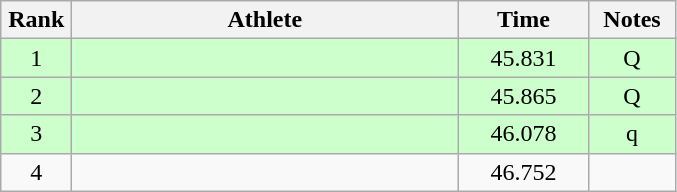<table class=wikitable style="text-align:center">
<tr>
<th width=40>Rank</th>
<th width=250>Athlete</th>
<th width=80>Time</th>
<th width=50>Notes</th>
</tr>
<tr bgcolor="ccffcc">
<td>1</td>
<td align=left></td>
<td>45.831</td>
<td>Q</td>
</tr>
<tr bgcolor="ccffcc">
<td>2</td>
<td align=left></td>
<td>45.865</td>
<td>Q</td>
</tr>
<tr bgcolor="ccffcc">
<td>3</td>
<td align=left></td>
<td>46.078</td>
<td>q</td>
</tr>
<tr>
<td>4</td>
<td align=left></td>
<td>46.752</td>
<td></td>
</tr>
</table>
